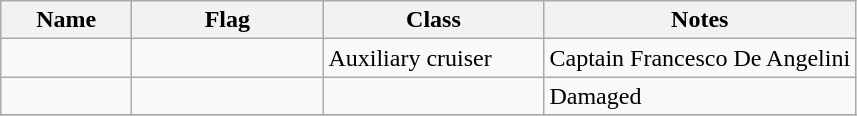<table class="wikitable sortable">
<tr>
<th scope="col" width="80px">Name</th>
<th scope="col" width="120px">Flag</th>
<th scope="col" width="140px">Class</th>
<th>Notes</th>
</tr>
<tr>
<td align="left"></td>
<td align="left"></td>
<td align="left">Auxiliary cruiser</td>
<td align="left">Captain Francesco De Angelini</td>
</tr>
<tr>
<td align="left"></td>
<td align="left"></td>
<td align="left"></td>
<td align="left">Damaged</td>
</tr>
<tr>
</tr>
</table>
